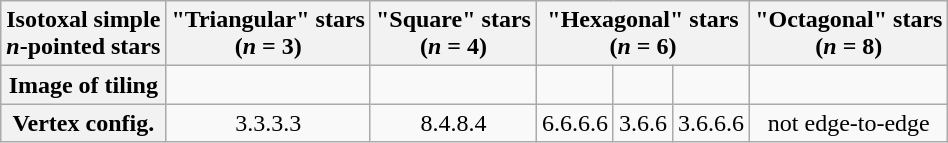<table class="wikitable nowrap">
<tr>
<th valign=center>Isotoxal simple<br><em>n</em>-pointed stars</th>
<th>"Triangular" stars<br>(<em>n</em> = 3)</th>
<th>"Square" stars<br>(<em>n</em> = 4)</th>
<th colspan=3>"Hexagonal" stars<br>(<em>n</em> = 6)</th>
<th>"Octagonal" stars<br>(<em>n</em> = 8)</th>
</tr>
<tr align=center valign=center>
<th>Image of tiling</th>
<td></td>
<td></td>
<td></td>
<td></td>
<td></td>
<td></td>
</tr>
<tr align=center valign=center>
<th>Vertex config.</th>
<td>3.3.3.3</td>
<td>8.4.8.4</td>
<td>6.6.6.6</td>
<td>3.6.6</td>
<td>3.6.6.6</td>
<td>not edge-to-edge</td>
</tr>
</table>
